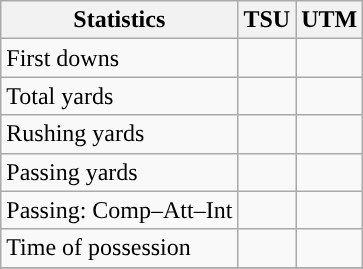<table class="wikitable" style="float: left;">
<tr>
<th>Statistics</th>
<th>TSU</th>
<th>UTM</th>
</tr>
<tr>
<td>First downs</td>
<td></td>
<td></td>
</tr>
<tr>
<td>Total yards</td>
<td></td>
<td></td>
</tr>
<tr>
<td>Rushing yards</td>
<td></td>
<td></td>
</tr>
<tr>
<td>Passing yards</td>
<td></td>
<td></td>
</tr>
<tr>
<td>Passing: Comp–Att–Int</td>
<td></td>
<td></td>
</tr>
<tr>
<td>Time of possession</td>
<td></td>
<td></td>
</tr>
<tr>
</tr>
</table>
